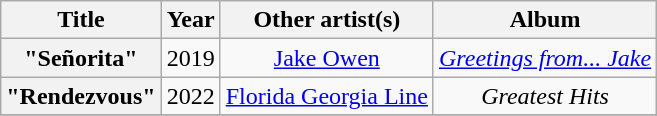<table class="wikitable plainrowheaders" style="text-align:center;">
<tr>
<th scope="col">Title</th>
<th scope="col">Year</th>
<th scope="col">Other artist(s)</th>
<th scope="col">Album</th>
</tr>
<tr>
<th scope="row">"Señorita"</th>
<td rowspan=1>2019</td>
<td><a href='#'>Jake Owen</a></td>
<td><em><a href='#'>Greetings from... Jake</a></em></td>
</tr>
<tr>
<th scope="row">"Rendezvous"</th>
<td rowspan=1>2022</td>
<td><a href='#'>Florida Georgia Line</a></td>
<td><em>Greatest Hits</em></td>
</tr>
<tr>
</tr>
</table>
